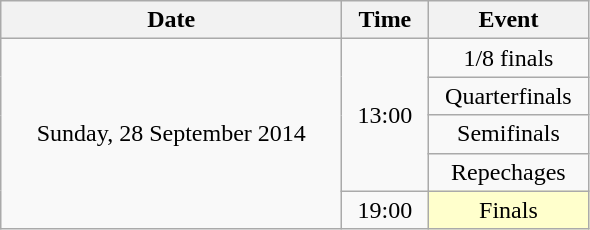<table class = "wikitable" style="text-align:center;">
<tr>
<th width=220>Date</th>
<th width=50>Time</th>
<th width=100>Event</th>
</tr>
<tr>
<td rowspan=5>Sunday, 28 September 2014</td>
<td rowspan=4>13:00</td>
<td>1/8 finals</td>
</tr>
<tr>
<td>Quarterfinals</td>
</tr>
<tr>
<td>Semifinals</td>
</tr>
<tr>
<td>Repechages</td>
</tr>
<tr>
<td>19:00</td>
<td bgcolor=ffffcc>Finals</td>
</tr>
</table>
